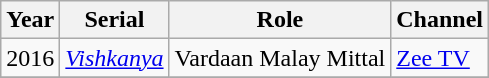<table class="wikitable sortable">
<tr>
<th>Year</th>
<th>Serial</th>
<th>Role</th>
<th>Channel</th>
</tr>
<tr>
<td>2016</td>
<td><em><a href='#'>Vishkanya</a></em></td>
<td>Vardaan Malay Mittal</td>
<td><a href='#'>Zee TV</a></td>
</tr>
<tr>
</tr>
</table>
